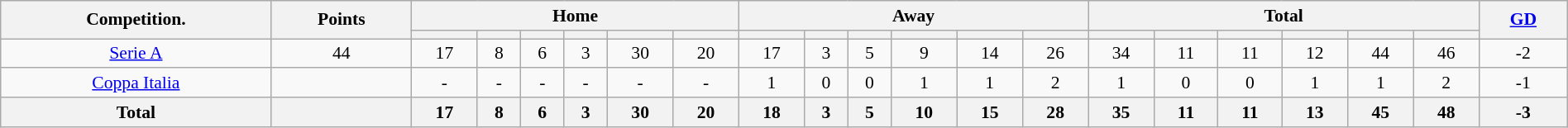<table class="wikitable" style="font-size:90%;width:100%;margin:auto;clear:both;text-align:center;">
<tr>
<th rowspan="2">Competition.</th>
<th rowspan="2">Points</th>
<th colspan="6">Home</th>
<th colspan="6">Away</th>
<th colspan="6">Total</th>
<th rowspan="2"><a href='#'>GD</a></th>
</tr>
<tr>
<th></th>
<th></th>
<th></th>
<th></th>
<th></th>
<th></th>
<th></th>
<th></th>
<th></th>
<th></th>
<th></th>
<th></th>
<th></th>
<th></th>
<th></th>
<th></th>
<th></th>
<th></th>
</tr>
<tr>
<td><a href='#'>Serie A</a></td>
<td>44</td>
<td>17</td>
<td>8</td>
<td>6</td>
<td>3</td>
<td>30</td>
<td>20</td>
<td>17</td>
<td>3</td>
<td>5</td>
<td>9</td>
<td>14</td>
<td>26</td>
<td>34</td>
<td>11</td>
<td>11</td>
<td>12</td>
<td>44</td>
<td>46</td>
<td>-2</td>
</tr>
<tr>
<td><a href='#'>Coppa Italia</a></td>
<td></td>
<td>-</td>
<td>-</td>
<td>-</td>
<td>-</td>
<td>-</td>
<td>-</td>
<td>1</td>
<td>0</td>
<td>0</td>
<td>1</td>
<td>1</td>
<td>2</td>
<td>1</td>
<td>0</td>
<td>0</td>
<td>1</td>
<td>1</td>
<td>2</td>
<td>-1</td>
</tr>
<tr>
<th>Total</th>
<th></th>
<th>17</th>
<th>8</th>
<th>6</th>
<th>3</th>
<th>30</th>
<th>20</th>
<th>18</th>
<th>3</th>
<th>5</th>
<th>10</th>
<th>15</th>
<th>28</th>
<th>35</th>
<th>11</th>
<th>11</th>
<th>13</th>
<th>45</th>
<th>48</th>
<th>-3</th>
</tr>
</table>
